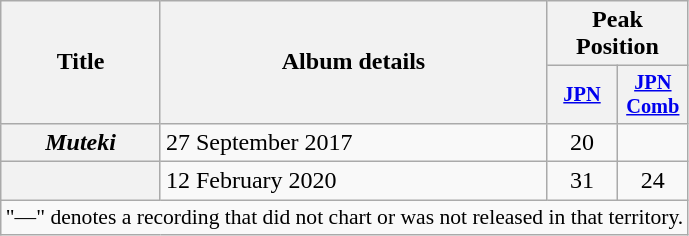<table class="wikitable plainrowheaders">
<tr>
<th rowspan="2">Title</th>
<th rowspan="2">Album details</th>
<th colspan="2">Peak<br>Position</th>
</tr>
<tr>
<th scope="col" style="width:3em;font-size:85%;"><a href='#'>JPN</a><br></th>
<th scope="col" style="width:3em;font-size:85%;"><a href='#'>JPN<br>Comb</a><br></th>
</tr>
<tr>
<th scope="row"><em>Muteki</em></th>
<td>27 September 2017</td>
<td style="text-align: center">20</td>
<td></td>
</tr>
<tr>
<th scope="row"></th>
<td>12 February 2020</td>
<td style="text-align: center">31</td>
<td style="text-align: center">24</td>
</tr>
<tr>
<td align="center" colspan="4" style="font-size:90%">"—" denotes a recording that did not chart or was not released in that territory.</td>
</tr>
</table>
